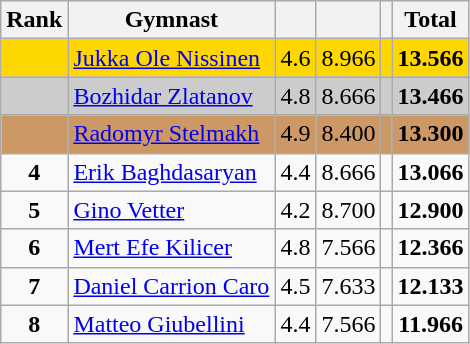<table style="text-align:center;" class="wikitable sortable">
<tr>
<th>Rank</th>
<th>Gymnast</th>
<th><small></small></th>
<th><small></small></th>
<th><small></small></th>
<th>Total</th>
</tr>
<tr style="background:#FFD700;">
<td></td>
<td align="left"> <a href='#'>Jukka Ole Nissinen</a></td>
<td>4.6</td>
<td>8.966</td>
<td></td>
<td><strong>13.566</strong></td>
</tr>
<tr style="background:#CCCCCC;">
<td></td>
<td align="left"> <a href='#'>Bozhidar Zlatanov</a></td>
<td>4.8</td>
<td>8.666</td>
<td></td>
<td><strong>13.466</strong></td>
</tr>
<tr style="background:#CC9966;">
<td></td>
<td align="left"> <a href='#'>Radomyr Stelmakh</a></td>
<td>4.9</td>
<td>8.400</td>
<td></td>
<td><strong>13.300</strong></td>
</tr>
<tr>
<td><strong>4</strong></td>
<td align="left"> <a href='#'>Erik Baghdasaryan</a></td>
<td>4.4</td>
<td>8.666</td>
<td></td>
<td><strong>13.066</strong></td>
</tr>
<tr>
<td><strong>5</strong></td>
<td align="left"> <a href='#'>Gino Vetter</a></td>
<td>4.2</td>
<td>8.700</td>
<td></td>
<td><strong>12.900</strong></td>
</tr>
<tr>
<td><strong>6</strong></td>
<td align="left"> <a href='#'>Mert Efe Kilicer</a></td>
<td>4.8</td>
<td>7.566</td>
<td></td>
<td><strong>12.366</strong></td>
</tr>
<tr>
<td><strong>7</strong></td>
<td align="left"> <a href='#'>Daniel Carrion Caro</a></td>
<td>4.5</td>
<td>7.633</td>
<td></td>
<td><strong>12.133</strong></td>
</tr>
<tr>
<td><strong>8</strong></td>
<td align="left"> <a href='#'>Matteo Giubellini</a></td>
<td>4.4</td>
<td>7.566</td>
<td></td>
<td><strong>11.966</strong></td>
</tr>
</table>
